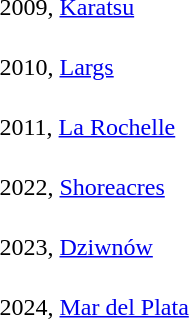<table>
<tr>
<td><br>2009, <a href='#'>Karatsu</a></td>
<td></td>
<td></td>
<td></td>
</tr>
<tr>
<td><br>2010, <a href='#'>Largs</a></td>
<td></td>
<td></td>
<td></td>
</tr>
<tr>
<td><br>2011, <a href='#'>La Rochelle</a></td>
<td></td>
<td></td>
<td></td>
</tr>
<tr>
<td><br>2022, <a href='#'>Shoreacres</a></td>
<td></td>
<td></td>
<td></td>
</tr>
<tr>
<td><br>2023, <a href='#'>Dziwnów</a></td>
<td></td>
<td></td>
<td></td>
</tr>
<tr>
<td><br>2024, <a href='#'>Mar del Plata</a></td>
<td></td>
<td></td>
<td></td>
</tr>
</table>
